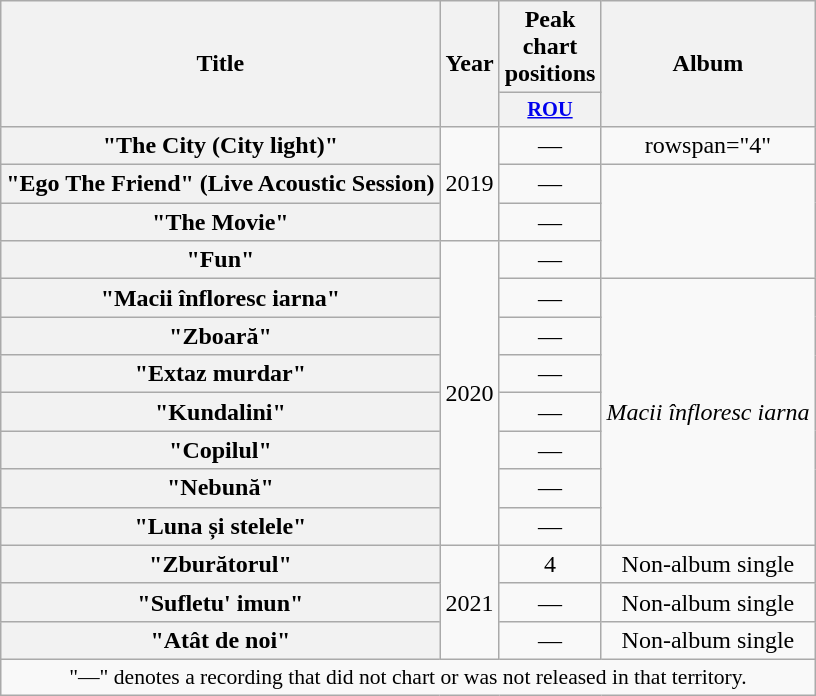<table class="wikitable plainrowheaders" style="text-align:center;">
<tr>
<th scope="col" rowspan="2">Title</th>
<th scope="col" rowspan="2">Year</th>
<th scope="col" colspan="1">Peak chart positions</th>
<th scope="col" rowspan="2">Album</th>
</tr>
<tr>
<th scope="col" style="width:3em;font-size:85%;"><a href='#'>ROU</a><br></th>
</tr>
<tr>
<th scope="row">"The City (City light)"</th>
<td rowspan="3">2019</td>
<td>—</td>
<td>rowspan="4" </td>
</tr>
<tr>
<th scope="row">"Ego The Friend" (Live Acoustic Session)</th>
<td>—</td>
</tr>
<tr>
<th scope="row">"The Movie"</th>
<td>—</td>
</tr>
<tr>
<th scope="row">"Fun"</th>
<td rowspan="8">2020</td>
<td>—</td>
</tr>
<tr>
<th scope="row">"Macii înfloresc iarna"</th>
<td>—</td>
<td rowspan="7"><em>Macii înfloresc iarna</em></td>
</tr>
<tr>
<th scope="row">"Zboară"</th>
<td>—</td>
</tr>
<tr>
<th scope="row">"Extaz murdar"<br></th>
<td>—</td>
</tr>
<tr>
<th scope="row">"Kundalini"<br></th>
<td>—</td>
</tr>
<tr>
<th scope="row">"Copilul"</th>
<td>—</td>
</tr>
<tr>
<th scope="row">"Nebună"</th>
<td>—</td>
</tr>
<tr>
<th scope="row">"Luna și stelele"<br></th>
<td>—</td>
</tr>
<tr>
<th scope="row">"Zburătorul"</th>
<td rowspan="3">2021</td>
<td>4</td>
<td>Non-album single</td>
</tr>
<tr>
<th scope="row">"Sufletu' imun"</th>
<td>—</td>
<td>Non-album single</td>
</tr>
<tr>
<th scope="row">"Atât de noi"</th>
<td>—</td>
<td>Non-album single</td>
</tr>
<tr>
<td colspan="12" style="font-size:90%">"—" denotes a recording that did not chart or was not released in that territory.</td>
</tr>
</table>
